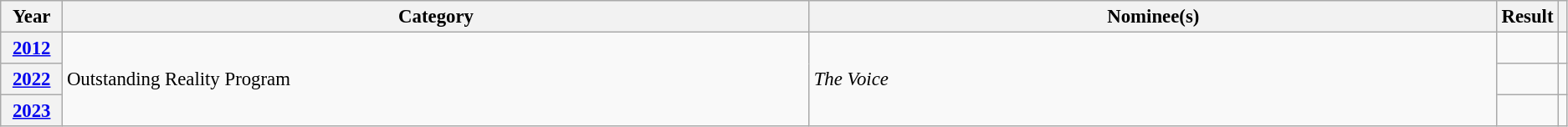<table class="wikitable plainrowheaders" style="font-size: 95%">
<tr>
<th scope="col" style="width:4%;">Year</th>
<th scope="col" style="width:50%;">Category</th>
<th scope="col" style="width:50%;">Nominee(s)</th>
<th scope="col" style="width:6%;">Result</th>
<th scope="col" style="width:4%;"></th>
</tr>
<tr>
<th scope="row"><a href='#'>2012</a></th>
<td rowspan="3">Outstanding Reality Program</td>
<td rowspan="3"><em>The Voice</em></td>
<td></td>
<td style="text-align:center;"></td>
</tr>
<tr>
<th scope="row"><a href='#'>2022</a></th>
<td></td>
<td style="text-align:center;"></td>
</tr>
<tr>
<th scope="row"><a href='#'>2023</a></th>
<td></td>
<td style="text-align:center;"></td>
</tr>
</table>
